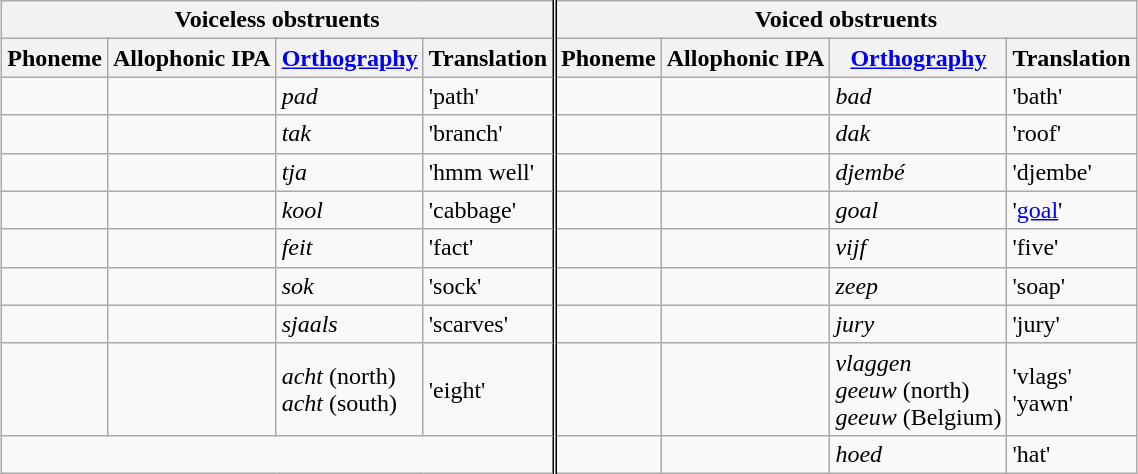<table class="wikitable" style="margin: auto;">
<tr>
<th colspan="4" style="text-align: center; border-right: double;">Voiceless obstruents</th>
<th colspan="4" style="text-align: center;">Voiced obstruents</th>
</tr>
<tr>
<th>Phoneme</th>
<th>Allophonic IPA</th>
<th><a href='#'>Orthography</a></th>
<th style="border-right: double;">Translation</th>
<th>Phoneme</th>
<th>Allophonic IPA</th>
<th><a href='#'>Orthography</a></th>
<th>Translation</th>
</tr>
<tr>
<td></td>
<td></td>
<td><em>pad</em></td>
<td style="border-right: double;">'path'</td>
<td></td>
<td></td>
<td><em>bad</em></td>
<td>'bath'</td>
</tr>
<tr>
<td></td>
<td></td>
<td><em>tak</em></td>
<td style="border-right: double;">'branch'</td>
<td></td>
<td></td>
<td><em>dak</em></td>
<td>'roof'</td>
</tr>
<tr>
<td></td>
<td></td>
<td><em>tja</em></td>
<td style="border-right: double;">'hmm well'</td>
<td></td>
<td></td>
<td><em>djembé</em></td>
<td>'djembe'</td>
</tr>
<tr>
<td></td>
<td></td>
<td><em>kool</em></td>
<td style="border-right: double;">'cabbage'</td>
<td></td>
<td></td>
<td><em>goal</em></td>
<td>'<a href='#'>goal</a>'</td>
</tr>
<tr>
<td></td>
<td></td>
<td><em>feit</em></td>
<td style="border-right: double;">'fact'</td>
<td></td>
<td></td>
<td><em>vijf</em></td>
<td>'five'</td>
</tr>
<tr>
<td></td>
<td></td>
<td><em>sok</em></td>
<td style="border-right: double;">'sock'</td>
<td></td>
<td></td>
<td><em>zeep</em></td>
<td>'soap'</td>
</tr>
<tr>
<td></td>
<td></td>
<td><em>sjaals</em></td>
<td style="border-right: double;">'scarves'</td>
<td></td>
<td></td>
<td><em>jury</em></td>
<td>'jury'</td>
</tr>
<tr>
<td></td>
<td><br></td>
<td><em>acht</em> (north)<br><em>acht</em> (south)</td>
<td style="border-right: double;">'eight'</td>
<td></td>
<td><br><br></td>
<td><em>vlaggen</em><br><em>geeuw</em> (north)<br><em>geeuw</em> (Belgium)</td>
<td>'vlags'<br>'yawn'</td>
</tr>
<tr>
<td colspan="4" style="border-right: double;"></td>
<td></td>
<td></td>
<td><em>hoed</em></td>
<td>'hat'</td>
</tr>
</table>
